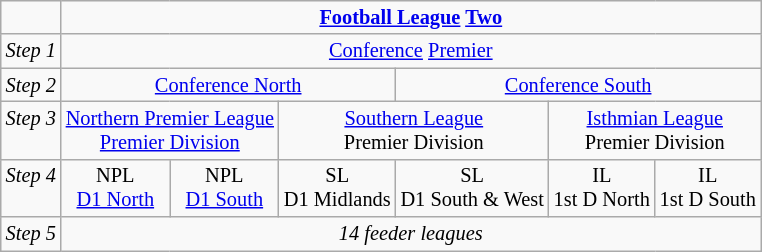<table class="wikitable" style="text-align: center; font-size: 85%;">
<tr>
<td> </td>
<td colspan="6"><strong><a href='#'>Football League</a> <a href='#'>Two</a></strong></td>
</tr>
<tr style="vertical-align: top;">
<td><em>Step 1</em></td>
<td colspan="6"><a href='#'>Conference</a> <a href='#'>Premier</a></td>
</tr>
<tr style="vertical-align: top;">
<td><em>Step 2</em></td>
<td colspan="3"><a href='#'>Conference North</a></td>
<td colspan="3"><a href='#'>Conference South</a></td>
</tr>
<tr style="vertical-align: top;">
<td><em>Step 3</em></td>
<td colspan="2"><a href='#'>Northern Premier League</a><br><a href='#'>Premier Division</a></td>
<td colspan="2"><a href='#'>Southern League</a><br>Premier Division</td>
<td colspan="2"><a href='#'>Isthmian League</a><br>Premier Division</td>
</tr>
<tr style="vertical-align: top;">
<td><em>Step 4</em></td>
<td>NPL<br><a href='#'>D1 North</a></td>
<td>NPL<br><a href='#'>D1 South</a></td>
<td>SL<br>D1 Midlands</td>
<td>SL<br>D1 South & West</td>
<td>IL<br>1st D North</td>
<td>IL<br>1st D South</td>
</tr>
<tr style="vertical-align: top;">
<td><em>Step 5</em></td>
<td colspan="6"><em>14 feeder leagues</em></td>
</tr>
</table>
